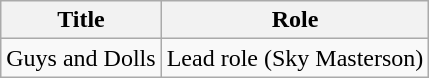<table class="wikitable">
<tr>
<th>Title</th>
<th>Role</th>
</tr>
<tr>
<td>Guys and Dolls</td>
<td>Lead role (Sky Masterson)</td>
</tr>
</table>
